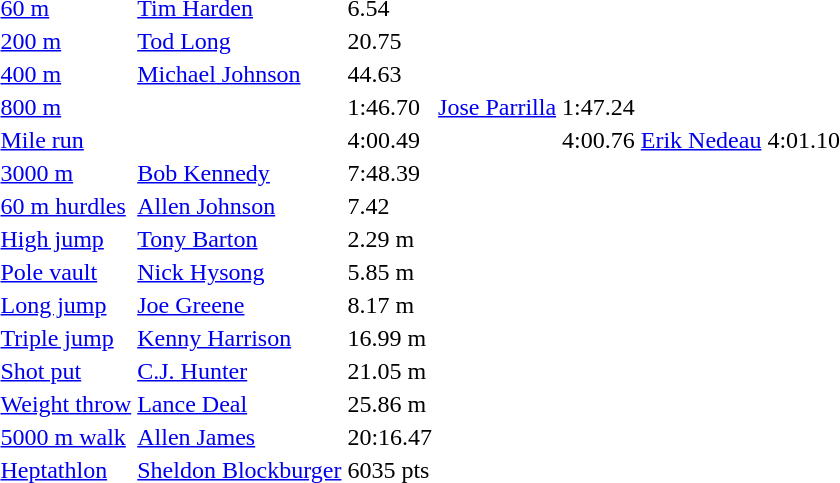<table>
<tr>
<td><a href='#'>60 m</a></td>
<td><a href='#'>Tim Harden</a></td>
<td>6.54</td>
<td></td>
<td></td>
<td></td>
<td></td>
</tr>
<tr>
<td><a href='#'>200 m</a></td>
<td><a href='#'>Tod Long</a></td>
<td>20.75</td>
<td></td>
<td></td>
<td></td>
<td></td>
</tr>
<tr>
<td><a href='#'>400 m</a></td>
<td><a href='#'>Michael Johnson</a></td>
<td>44.63</td>
<td></td>
<td></td>
<td></td>
<td></td>
</tr>
<tr>
<td><a href='#'>800 m</a></td>
<td></td>
<td>1:46.70</td>
<td><a href='#'>Jose Parrilla</a></td>
<td>1:47.24</td>
<td></td>
<td></td>
</tr>
<tr>
<td><a href='#'>Mile run</a></td>
<td></td>
<td>4:00.49</td>
<td></td>
<td>4:00.76</td>
<td><a href='#'>Erik Nedeau</a></td>
<td>4:01.10</td>
</tr>
<tr>
<td><a href='#'>3000 m</a></td>
<td><a href='#'>Bob Kennedy</a></td>
<td>7:48.39</td>
<td></td>
<td></td>
<td></td>
<td></td>
</tr>
<tr>
<td><a href='#'>60 m hurdles</a></td>
<td><a href='#'>Allen Johnson</a></td>
<td>7.42</td>
<td></td>
<td></td>
<td></td>
<td></td>
</tr>
<tr>
<td><a href='#'>High jump</a></td>
<td><a href='#'>Tony Barton</a></td>
<td>2.29 m</td>
<td></td>
<td></td>
<td></td>
<td></td>
</tr>
<tr>
<td><a href='#'>Pole vault</a></td>
<td><a href='#'>Nick Hysong</a></td>
<td>5.85 m</td>
<td></td>
<td></td>
<td></td>
<td></td>
</tr>
<tr>
<td><a href='#'>Long jump</a></td>
<td><a href='#'>Joe Greene</a></td>
<td>8.17 m</td>
<td></td>
<td></td>
<td></td>
<td></td>
</tr>
<tr>
<td><a href='#'>Triple jump</a></td>
<td><a href='#'>Kenny Harrison</a></td>
<td>16.99 m</td>
<td></td>
<td></td>
<td></td>
<td></td>
</tr>
<tr>
<td><a href='#'>Shot put</a></td>
<td><a href='#'>C.J. Hunter</a></td>
<td>21.05 m</td>
<td></td>
<td></td>
<td></td>
<td></td>
</tr>
<tr>
<td><a href='#'>Weight throw</a></td>
<td><a href='#'>Lance Deal</a></td>
<td>25.86 m</td>
<td></td>
<td></td>
<td></td>
<td></td>
</tr>
<tr>
<td><a href='#'>5000 m walk</a></td>
<td><a href='#'>Allen James</a></td>
<td>20:16.47</td>
<td></td>
<td></td>
<td></td>
<td></td>
</tr>
<tr>
<td><a href='#'>Heptathlon</a></td>
<td><a href='#'>Sheldon Blockburger</a></td>
<td>6035 pts</td>
<td></td>
<td></td>
<td></td>
<td></td>
</tr>
</table>
